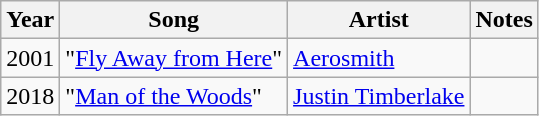<table class="wikitable sortable">
<tr>
<th>Year</th>
<th>Song</th>
<th>Artist</th>
<th class="unsortable">Notes</th>
</tr>
<tr>
<td>2001</td>
<td>"<a href='#'>Fly Away from Here</a>"</td>
<td><a href='#'>Aerosmith</a></td>
<td></td>
</tr>
<tr>
<td>2018</td>
<td>"<a href='#'>Man of the Woods</a>"</td>
<td><a href='#'>Justin Timberlake</a></td>
<td></td>
</tr>
</table>
